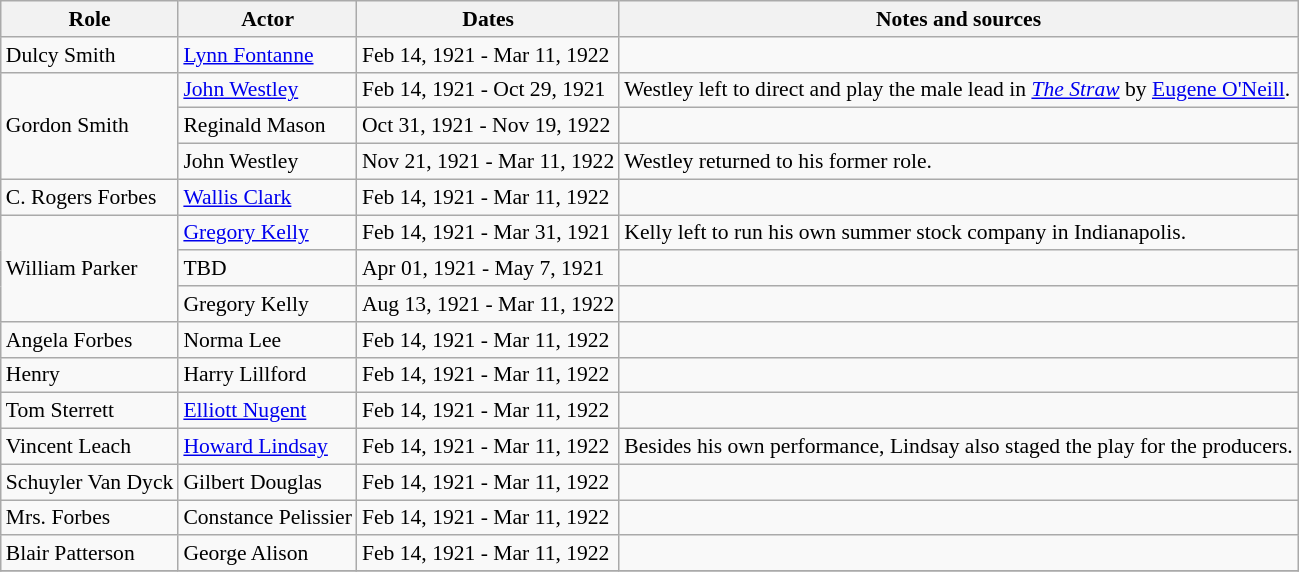<table class="wikitable sortable plainrowheaders" style="font-size: 90%">
<tr>
<th scope="col">Role</th>
<th scope="col">Actor</th>
<th scope="col">Dates</th>
<th scope="col">Notes and sources</th>
</tr>
<tr>
<td>Dulcy Smith</td>
<td><a href='#'>Lynn Fontanne</a></td>
<td>Feb 14, 1921 - Mar 11, 1922</td>
<td></td>
</tr>
<tr>
<td rowspan=3>Gordon Smith</td>
<td><a href='#'>John Westley</a></td>
<td>Feb 14, 1921 - Oct 29, 1921</td>
<td>Westley left to direct and play the male lead in <em><a href='#'>The Straw</a></em> by <a href='#'>Eugene O'Neill</a>.</td>
</tr>
<tr>
<td>Reginald Mason</td>
<td>Oct 31, 1921 - Nov 19, 1922</td>
<td></td>
</tr>
<tr>
<td>John Westley</td>
<td>Nov 21, 1921 - Mar 11, 1922</td>
<td>Westley returned to his former role.</td>
</tr>
<tr>
<td>C. Rogers Forbes</td>
<td><a href='#'>Wallis Clark</a></td>
<td>Feb 14, 1921 - Mar 11, 1922</td>
<td></td>
</tr>
<tr>
<td rowspan=3>William Parker</td>
<td><a href='#'>Gregory Kelly</a></td>
<td>Feb 14, 1921 - Mar 31, 1921</td>
<td>Kelly left to run his own summer stock company in Indianapolis.</td>
</tr>
<tr>
<td>TBD</td>
<td>Apr 01, 1921 - May 7, 1921</td>
<td></td>
</tr>
<tr>
<td>Gregory Kelly</td>
<td>Aug 13, 1921 - Mar 11, 1922</td>
<td></td>
</tr>
<tr>
<td>Angela Forbes</td>
<td>Norma Lee</td>
<td>Feb 14, 1921 - Mar 11, 1922</td>
<td></td>
</tr>
<tr>
<td>Henry</td>
<td>Harry Lillford</td>
<td>Feb 14, 1921 - Mar 11, 1922</td>
<td></td>
</tr>
<tr>
<td>Tom Sterrett</td>
<td><a href='#'>Elliott Nugent</a></td>
<td>Feb 14, 1921 - Mar 11, 1922</td>
<td></td>
</tr>
<tr>
<td>Vincent Leach</td>
<td><a href='#'>Howard Lindsay</a></td>
<td>Feb 14, 1921 - Mar 11, 1922</td>
<td>Besides his own performance, Lindsay also staged the play for the producers.</td>
</tr>
<tr>
<td>Schuyler Van Dyck</td>
<td>Gilbert Douglas</td>
<td>Feb 14, 1921 - Mar 11, 1922</td>
<td></td>
</tr>
<tr>
<td>Mrs. Forbes</td>
<td>Constance Pelissier</td>
<td>Feb 14, 1921 - Mar 11, 1922</td>
<td></td>
</tr>
<tr>
<td>Blair Patterson</td>
<td>George Alison</td>
<td>Feb 14, 1921 - Mar 11, 1922</td>
<td></td>
</tr>
<tr>
</tr>
</table>
